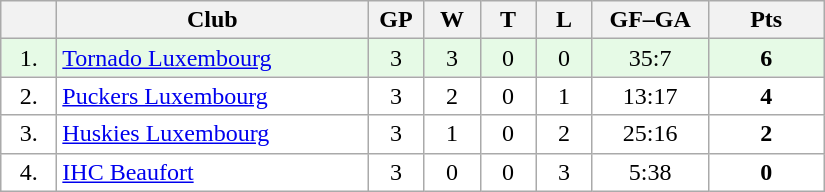<table class="wikitable">
<tr>
<th width="30"></th>
<th width="200">Club</th>
<th width="30">GP</th>
<th width="30">W</th>
<th width="30">T</th>
<th width="30">L</th>
<th width="70">GF–GA</th>
<th width="70">Pts</th>
</tr>
<tr bgcolor="#e6fae6" align="center">
<td>1.</td>
<td align="left"><a href='#'>Tornado Luxembourg</a></td>
<td>3</td>
<td>3</td>
<td>0</td>
<td>0</td>
<td>35:7</td>
<td><strong>6</strong></td>
</tr>
<tr bgcolor="#FFFFFF" align="center">
<td>2.</td>
<td align="left"><a href='#'>Puckers Luxembourg</a></td>
<td>3</td>
<td>2</td>
<td>0</td>
<td>1</td>
<td>13:17</td>
<td><strong>4</strong></td>
</tr>
<tr bgcolor="#FFFFFF" align="center">
<td>3.</td>
<td align="left"><a href='#'>Huskies Luxembourg</a></td>
<td>3</td>
<td>1</td>
<td>0</td>
<td>2</td>
<td>25:16</td>
<td><strong>2</strong></td>
</tr>
<tr bgcolor="#FFFFFF" align="center">
<td>4.</td>
<td align="left"><a href='#'>IHC Beaufort</a></td>
<td>3</td>
<td>0</td>
<td>0</td>
<td>3</td>
<td>5:38</td>
<td><strong>0</strong></td>
</tr>
</table>
